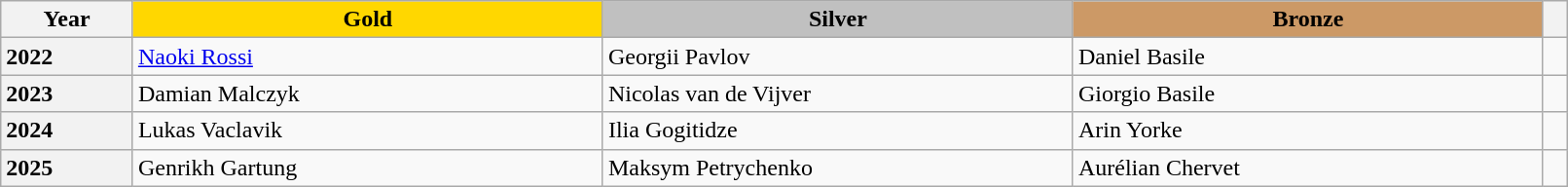<table class="wikitable unsortable" style="text-align:left; width:85%">
<tr>
<th scope="col" style="text-align:center">Year</th>
<td scope="col" style="text-align:center; width:30%; background:gold"><strong>Gold</strong></td>
<td scope="col" style="text-align:center; width:30%; background:silver"><strong>Silver</strong></td>
<td scope="col" style="text-align:center; width:30%; background:#c96"><strong>Bronze</strong></td>
<th scope="col" style="text-align:center"></th>
</tr>
<tr>
<th scope="row" style="text-align:left">2022</th>
<td> <a href='#'>Naoki Rossi</a></td>
<td> Georgii Pavlov</td>
<td> Daniel Basile</td>
<td></td>
</tr>
<tr>
<th scope="row" style="text-align:left">2023</th>
<td> Damian Malczyk</td>
<td> Nicolas van de Vijver</td>
<td> Giorgio Basile</td>
<td></td>
</tr>
<tr>
<th scope="row" style="text-align:left">2024</th>
<td> Lukas Vaclavik</td>
<td> Ilia Gogitidze</td>
<td> Arin Yorke</td>
<td></td>
</tr>
<tr>
<th scope="row" style="text-align:left">2025</th>
<td> Genrikh Gartung</td>
<td> Maksym Petrychenko</td>
<td> Aurélian Chervet</td>
<td></td>
</tr>
</table>
